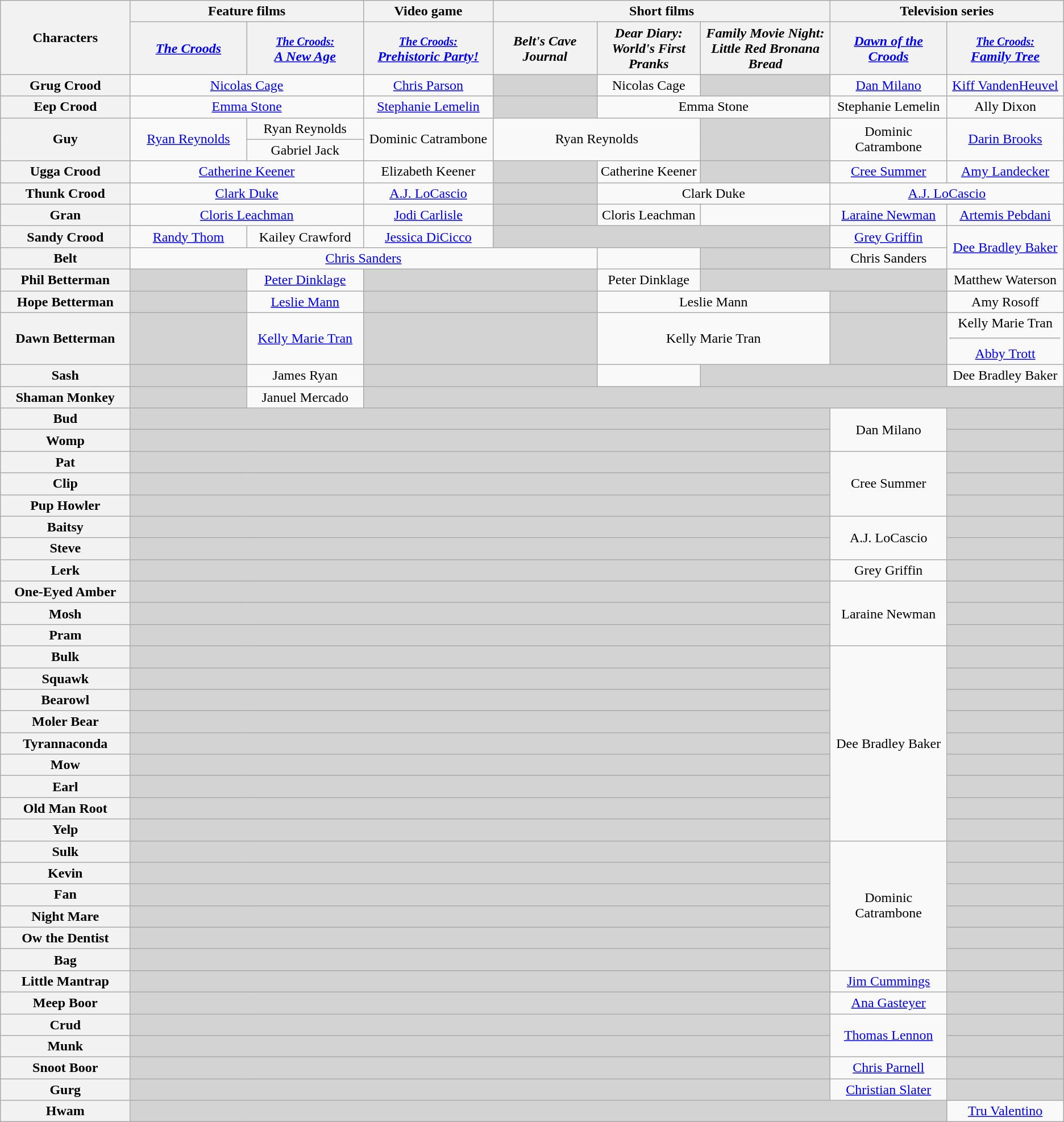<table class="wikitable" style="text-align:center;">
<tr>
<th rowspan="2" style="text-align:center; width:10%;">Characters</th>
<th colspan="2">Feature films</th>
<th>Video game</th>
<th colspan="3">Short films</th>
<th colspan="2">Television series</th>
</tr>
<tr>
<th style="text-align:center; width:9%;"><em><a href='#'>The Croods</a></em></th>
<th style="text-align:center; width:9%;"><em><a href='#'><small>The Croods:</small><br>A New Age</a></em></th>
<th style="text-align:center; width:10%;"><em><a href='#'><small>The Croods:</small><br>Prehistoric Party!</a></em></th>
<th style="text-align:center; width:8%;"><em>Belt's Cave Journal</em></th>
<th style="text-align:center; width:8%;"><em>Dear Diary: World's First Pranks</em></th>
<th style="text-align:center; width:10%;"><em>Family Movie Night: Little Red Bronana Bread</em></th>
<th style="text-align:center; width:9%;"><em><a href='#'>Dawn of the Croods</a></em></th>
<th style="text-align:center; width:9%;"><em><a href='#'><small>The Croods:</small><br>Family Tree</a></em></th>
</tr>
<tr>
<th>Grug Crood</th>
<td colspan="2"><a href='#'>Nicolas Cage</a></td>
<td><a href='#'>Chris Parson</a></td>
<td style=background-color:#D3D3D3></td>
<td>Nicolas Cage</td>
<td style=background-color:#D3D3D3></td>
<td><a href='#'>Dan Milano</a></td>
<td><a href='#'>Kiff VandenHeuvel</a></td>
</tr>
<tr>
<th>Eep Crood</th>
<td colspan="2"><a href='#'>Emma Stone</a></td>
<td><a href='#'>Stephanie Lemelin</a></td>
<td style=background-color:#D3D3D3></td>
<td colspan="2">Emma Stone</td>
<td>Stephanie Lemelin</td>
<td>Ally Dixon</td>
</tr>
<tr>
<th rowspan="2">Guy</th>
<td rowspan="2"><a href='#'>Ryan Reynolds</a></td>
<td>Ryan Reynolds</td>
<td rowspan="2">Dominic Catrambone</td>
<td colspan="2" rowspan="2">Ryan Reynolds</td>
<td rowspan="2" style=background-color:#D3D3D3></td>
<td rowspan="2">Dominic Catrambone</td>
<td rowspan="2"><a href='#'>Darin Brooks</a></td>
</tr>
<tr>
<td>Gabriel Jack</td>
</tr>
<tr>
<th>Ugga Crood</th>
<td colspan="2"><a href='#'>Catherine Keener</a></td>
<td>Elizabeth Keener</td>
<td style=background-color:#D3D3D3></td>
<td>Catherine Keener</td>
<td style=background-color:#D3D3D3></td>
<td><a href='#'>Cree Summer</a></td>
<td><a href='#'>Amy Landecker</a></td>
</tr>
<tr>
<th>Thunk Crood</th>
<td colspan="2"><a href='#'>Clark Duke</a></td>
<td><a href='#'>A.J. LoCascio</a></td>
<td style=background-color:#D3D3D3></td>
<td colspan="2">Clark Duke</td>
<td colspan="2"><a href='#'>A.J. LoCascio</a></td>
</tr>
<tr>
<th>Gran</th>
<td colspan="2"><a href='#'>Cloris Leachman</a></td>
<td><a href='#'>Jodi Carlisle</a></td>
<td style=background-color:#D3D3D3></td>
<td>Cloris Leachman</td>
<td></td>
<td><a href='#'>Laraine Newman</a></td>
<td><a href='#'>Artemis Pebdani</a></td>
</tr>
<tr>
<th>Sandy Crood</th>
<td><a href='#'>Randy Thom</a></td>
<td>Kailey Crawford</td>
<td><a href='#'>Jessica DiCicco</a></td>
<td colspan="3" style=background-color:#D3D3D3></td>
<td><a href='#'>Grey Griffin</a></td>
<td rowspan="2"><a href='#'>Dee Bradley Baker</a></td>
</tr>
<tr>
<th>Belt</th>
<td colspan="4"><a href='#'>Chris Sanders</a></td>
<td></td>
<td style=background-color:#D3D3D3></td>
<td>Chris Sanders</td>
</tr>
<tr>
<th>Phil Betterman</th>
<td style=background-color:#D3D3D3></td>
<td><a href='#'>Peter Dinklage</a></td>
<td colspan="2" style=background-color:#D3D3D3></td>
<td>Peter Dinklage</td>
<td colspan="2" style=background-color:#D3D3D3></td>
<td>Matthew Waterson</td>
</tr>
<tr>
<th>Hope Betterman</th>
<td style=background-color:#D3D3D3></td>
<td><a href='#'>Leslie Mann</a></td>
<td colspan="2" style=background-color:#D3D3D3></td>
<td colspan="2">Leslie Mann</td>
<td style=background-color:#D3D3D3></td>
<td>Amy Rosoff</td>
</tr>
<tr>
<th>Dawn Betterman</th>
<td style=background-color:#D3D3D3></td>
<td><a href='#'>Kelly Marie Tran</a></td>
<td colspan="2" style=background-color:#D3D3D3></td>
<td colspan="2">Kelly Marie Tran</td>
<td style=background-color:#D3D3D3></td>
<td>Kelly Marie Tran<hr><a href='#'>Abby Trott</a></td>
</tr>
<tr>
<th>Sash</th>
<td style=background-color:#D3D3D3></td>
<td>James Ryan</td>
<td colspan="2" style=background-color:#D3D3D3></td>
<td></td>
<td colspan="2" style=background-color:#D3D3D3></td>
<td>Dee Bradley Baker</td>
</tr>
<tr>
<th>Shaman Monkey</th>
<td style=background-color:#D3D3D3></td>
<td>Januel Mercado</td>
<td colspan="9" style=background-color:#D3D3D3></td>
</tr>
<tr>
<th>Bud</th>
<td colspan="6" style=background-color:#D3D3D3></td>
<td rowspan="2">Dan Milano</td>
<td style=background-color:#D3D3D3></td>
</tr>
<tr>
<th>Womp</th>
<td colspan="6" style=background-color:#D3D3D3></td>
<td style=background-color:#D3D3D3></td>
</tr>
<tr>
<th>Pat</th>
<td colspan="6" style=background-color:#D3D3D3></td>
<td rowspan="3">Cree Summer</td>
<td style=background-color:#D3D3D3></td>
</tr>
<tr>
<th>Clip</th>
<td colspan="6" style=background-color:#D3D3D3></td>
<td style=background-color:#D3D3D3></td>
</tr>
<tr>
<th>Pup Howler</th>
<td colspan="6" style=background-color:#D3D3D3></td>
<td style=background-color:#D3D3D3></td>
</tr>
<tr>
<th>Baitsy</th>
<td colspan="6" style=background-color:#D3D3D3></td>
<td rowspan="2">A.J. LoCascio</td>
<td style=background-color:#D3D3D3></td>
</tr>
<tr>
<th>Steve</th>
<td colspan="6" style=background-color:#D3D3D3></td>
<td style=background-color:#D3D3D3></td>
</tr>
<tr>
<th>Lerk</th>
<td colspan="6" style=background-color:#D3D3D3></td>
<td>Grey Griffin</td>
<td style=background-color:#D3D3D3></td>
</tr>
<tr>
<th>One-Eyed Amber</th>
<td colspan="6" style=background-color:#D3D3D3></td>
<td rowspan="3">Laraine Newman</td>
<td style=background-color:#D3D3D3></td>
</tr>
<tr>
<th>Mosh</th>
<td colspan="6" style=background-color:#D3D3D3></td>
<td style=background-color:#D3D3D3></td>
</tr>
<tr>
<th>Pram</th>
<td colspan="6" style=background-color:#D3D3D3></td>
<td style=background-color:#D3D3D3></td>
</tr>
<tr>
<th>Bulk</th>
<td colspan="6" style=background-color:#D3D3D3></td>
<td rowspan="9">Dee Bradley Baker</td>
<td style=background-color:#D3D3D3></td>
</tr>
<tr>
<th>Squawk</th>
<td colspan="6" style=background-color:#D3D3D3></td>
<td style=background-color:#D3D3D3></td>
</tr>
<tr>
<th>Bearowl</th>
<td colspan="6" style=background-color:#D3D3D3></td>
<td style=background-color:#D3D3D3></td>
</tr>
<tr>
<th>Moler Bear</th>
<td colspan="6" style=background-color:#D3D3D3></td>
<td style=background-color:#D3D3D3></td>
</tr>
<tr>
<th>Tyrannaconda</th>
<td colspan="6" style=background-color:#D3D3D3></td>
<td style=background-color:#D3D3D3></td>
</tr>
<tr>
<th>Mow</th>
<td colspan="6" style=background-color:#D3D3D3></td>
<td style=background-color:#D3D3D3></td>
</tr>
<tr>
<th>Earl</th>
<td colspan="6" style=background-color:#D3D3D3></td>
<td style=background-color:#D3D3D3></td>
</tr>
<tr>
<th>Old Man Root</th>
<td colspan="6" style=background-color:#D3D3D3></td>
<td style=background-color:#D3D3D3></td>
</tr>
<tr>
<th>Yelp</th>
<td colspan="6" style=background-color:#D3D3D3></td>
<td style=background-color:#D3D3D3></td>
</tr>
<tr>
<th>Sulk</th>
<td colspan="6" style=background-color:#D3D3D3></td>
<td rowspan="6">Dominic Catrambone</td>
<td style=background-color:#D3D3D3></td>
</tr>
<tr>
<th>Kevin</th>
<td colspan="6" style=background-color:#D3D3D3></td>
<td style=background-color:#D3D3D3></td>
</tr>
<tr>
<th>Fan</th>
<td colspan="6" style=background-color:#D3D3D3></td>
<td style=background-color:#D3D3D3></td>
</tr>
<tr>
<th>Night Mare</th>
<td colspan="6" style=background-color:#D3D3D3></td>
<td style=background-color:#D3D3D3></td>
</tr>
<tr>
<th>Ow the Dentist</th>
<td colspan="6" style=background-color:#D3D3D3></td>
<td style=background-color:#D3D3D3></td>
</tr>
<tr>
<th>Bag</th>
<td colspan="6" style=background-color:#D3D3D3></td>
<td style=background-color:#D3D3D3></td>
</tr>
<tr>
<th>Little Mantrap</th>
<td colspan="6" style=background-color:#D3D3D3></td>
<td><a href='#'>Jim Cummings</a></td>
<td style=background-color:#D3D3D3></td>
</tr>
<tr>
<th>Meep Boor</th>
<td colspan="6" style=background-color:#D3D3D3></td>
<td><a href='#'>Ana Gasteyer</a></td>
<td style=background-color:#D3D3D3></td>
</tr>
<tr>
<th>Crud</th>
<td colspan="6" style=background-color:#D3D3D3></td>
<td rowspan="2"><a href='#'>Thomas Lennon</a></td>
<td style=background-color:#D3D3D3></td>
</tr>
<tr>
<th>Munk</th>
<td colspan="6" style=background-color:#D3D3D3></td>
<td style=background-color:#D3D3D3></td>
</tr>
<tr>
<th>Snoot Boor</th>
<td colspan="6" style=background-color:#D3D3D3></td>
<td><a href='#'>Chris Parnell</a></td>
<td style=background-color:#D3D3D3></td>
</tr>
<tr>
<th>Gurg</th>
<td colspan="6" style=background-color:#D3D3D3></td>
<td><a href='#'>Christian Slater</a></td>
<td style=background-color:#D3D3D3></td>
</tr>
<tr>
<th>Hwam</th>
<td colspan="7" style=background-color:#D3D3D3></td>
<td><a href='#'>Tru Valentino</a></td>
</tr>
</table>
